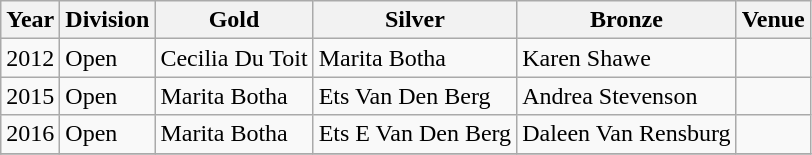<table class="wikitable sortable" style="text-align: left;">
<tr>
<th>Year</th>
<th>Division</th>
<th> Gold</th>
<th> Silver</th>
<th> Bronze</th>
<th>Venue</th>
</tr>
<tr>
<td>2012</td>
<td>Open</td>
<td> Cecilia Du Toit</td>
<td> Marita Botha</td>
<td> Karen Shawe</td>
<td></td>
</tr>
<tr>
<td>2015</td>
<td>Open</td>
<td> Marita Botha</td>
<td> Ets Van Den Berg</td>
<td> Andrea Stevenson</td>
<td></td>
</tr>
<tr>
<td>2016</td>
<td>Open</td>
<td> Marita Botha</td>
<td> Ets E Van Den Berg</td>
<td> Daleen Van Rensburg</td>
<td></td>
</tr>
<tr>
</tr>
</table>
